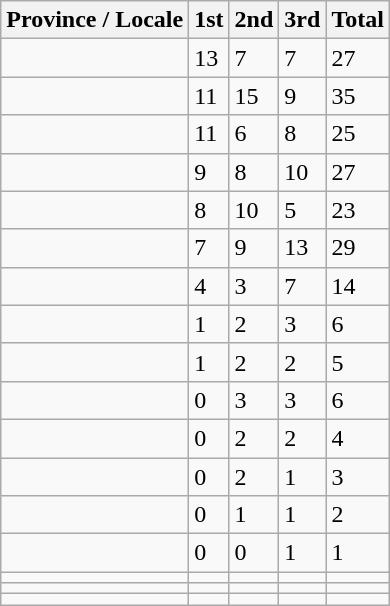<table class="wikitable">
<tr>
<th scope="col">Province / Locale</th>
<th scope="col">1st</th>
<th scope="col">2nd</th>
<th scope="col">3rd</th>
<th scope="col">Total</th>
</tr>
<tr>
<td></td>
<td>13</td>
<td>7</td>
<td>7</td>
<td>27</td>
</tr>
<tr>
<td></td>
<td>11</td>
<td>15</td>
<td>9</td>
<td>35</td>
</tr>
<tr>
<td></td>
<td>11</td>
<td>6</td>
<td>8</td>
<td>25</td>
</tr>
<tr>
<td></td>
<td>9</td>
<td>8</td>
<td>10</td>
<td>27</td>
</tr>
<tr>
<td></td>
<td>8</td>
<td>10</td>
<td>5</td>
<td>23</td>
</tr>
<tr>
<td></td>
<td>7</td>
<td>9</td>
<td>13</td>
<td>29</td>
</tr>
<tr>
<td></td>
<td>4</td>
<td>3</td>
<td>7</td>
<td>14</td>
</tr>
<tr>
<td></td>
<td>1</td>
<td>2</td>
<td>3</td>
<td>6</td>
</tr>
<tr>
<td></td>
<td>1</td>
<td>2</td>
<td>2</td>
<td>5</td>
</tr>
<tr>
<td></td>
<td>0</td>
<td>3</td>
<td>3</td>
<td>6</td>
</tr>
<tr>
<td></td>
<td>0</td>
<td>2</td>
<td>2</td>
<td>4</td>
</tr>
<tr>
<td></td>
<td>0</td>
<td>2</td>
<td>1</td>
<td>3</td>
</tr>
<tr>
<td></td>
<td>0</td>
<td>1</td>
<td>1</td>
<td>2</td>
</tr>
<tr>
<td></td>
<td>0</td>
<td>0</td>
<td>1</td>
<td>1</td>
</tr>
<tr>
<td></td>
<td></td>
<td></td>
<td></td>
<td></td>
</tr>
<tr>
<td></td>
<td></td>
<td></td>
<td></td>
<td></td>
</tr>
<tr>
<td></td>
<td></td>
<td></td>
<td></td>
<td></td>
</tr>
</table>
